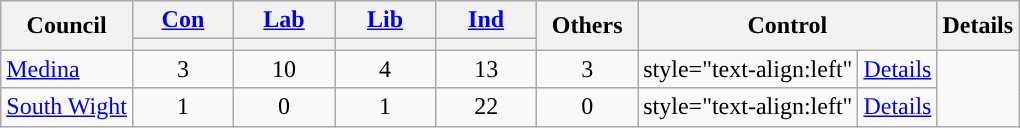<table class="wikitable" style="text-align:center;">
<tr>
<th rowspan=2>Council</th>
<th style="width:60px;"><a href='#'>Con</a></th>
<th style="width:60px;"><a href='#'>Lab</a></th>
<th style="width:60px;"><a href='#'>Lib</a></th>
<th style="width:60px;"><a href='#'>Ind</a></th>
<th style="width:60px;" rowspan=2>Others</th>
<th rowspan=2 colspan=2>Control</th>
<th rowspan=2>Details</th>
</tr>
<tr>
<th style="background:"></th>
<th style="background:"></th>
<th style="background:"></th>
<th style="background:"></th>
</tr>
<tr>
<td style="text-align:left"><a href='#'>Medina</a></td>
<td>3</td>
<td>10</td>
<td>4</td>
<td>13</td>
<td>3</td>
<td>style="text-align:left" </td>
<td style="text-align:left"><a href='#'>Details</a></td>
</tr>
<tr>
<td style="text-align:left"><a href='#'>South Wight</a></td>
<td>1</td>
<td>0</td>
<td>1</td>
<td>22</td>
<td>0</td>
<td>style="text-align:left" </td>
<td style="text-align:left"><a href='#'>Details</a></td>
</tr>
</table>
